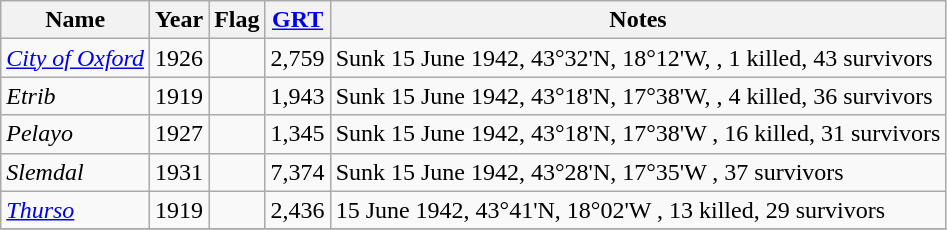<table class="wikitable">
<tr>
<th>Name</th>
<th>Year</th>
<th>Flag</th>
<th><a href='#'>GRT</a></th>
<th>Notes</th>
</tr>
<tr>
<td><a href='#'><em>City of Oxford</em></a></td>
<td>1926</td>
<td></td>
<td>2,759</td>
<td>Sunk 15 June 1942, 43°32'N, 18°12'W, , 1 killed, 43 survivors</td>
</tr>
<tr>
<td><em>Etrib</em></td>
<td>1919</td>
<td></td>
<td>1,943</td>
<td>Sunk 15 June 1942, 43°18'N, 17°38'W, , 4 killed, 36 survivors</td>
</tr>
<tr>
<td><em>Pelayo</em></td>
<td>1927</td>
<td></td>
<td>1,345</td>
<td>Sunk 15 June 1942, 43°18'N, 17°38'W , 16 killed, 31 survivors</td>
</tr>
<tr>
<td><em>Slemdal</em></td>
<td>1931</td>
<td></td>
<td>7,374</td>
<td>Sunk 15 June 1942, 43°28'N, 17°35'W , 37 survivors</td>
</tr>
<tr>
<td><a href='#'><em>Thurso</em></a></td>
<td>1919</td>
<td></td>
<td>2,436</td>
<td>15 June 1942, 43°41'N, 18°02'W , 13 killed, 29 survivors</td>
</tr>
<tr>
</tr>
</table>
